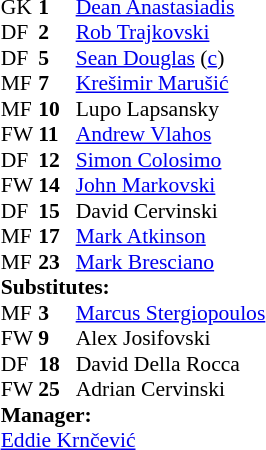<table style="font-size: 90%" cellspacing="0" cellpadding="0" align=center>
<tr>
<th width="25"></th>
<th width="25"></th>
</tr>
<tr>
<td>GK</td>
<td><strong>1</strong></td>
<td> <a href='#'>Dean Anastasiadis</a></td>
</tr>
<tr>
<td>DF</td>
<td><strong>2</strong></td>
<td> <a href='#'>Rob Trajkovski</a></td>
</tr>
<tr>
<td>DF</td>
<td><strong>5</strong></td>
<td> <a href='#'>Sean Douglas</a> (<a href='#'>c</a>)</td>
</tr>
<tr>
<td>MF</td>
<td><strong>7</strong></td>
<td> <a href='#'>Krešimir Marušić</a></td>
</tr>
<tr>
<td>MF</td>
<td><strong>10</strong></td>
<td> Lupo Lapsansky</td>
</tr>
<tr>
<td>FW</td>
<td><strong>11</strong></td>
<td> <a href='#'>Andrew Vlahos</a></td>
<td></td>
<td></td>
</tr>
<tr>
<td>DF</td>
<td><strong>12</strong></td>
<td> <a href='#'>Simon Colosimo</a></td>
</tr>
<tr>
<td>FW</td>
<td><strong>14</strong></td>
<td> <a href='#'>John Markovski</a></td>
</tr>
<tr>
<td>DF</td>
<td><strong>15</strong></td>
<td> David Cervinski</td>
<td></td>
<td></td>
</tr>
<tr>
<td>MF</td>
<td><strong>17</strong></td>
<td> <a href='#'>Mark Atkinson</a></td>
</tr>
<tr>
<td>MF</td>
<td><strong>23</strong></td>
<td> <a href='#'>Mark Bresciano</a></td>
</tr>
<tr>
<td colspan=3><strong>Substitutes:</strong></td>
</tr>
<tr>
<td>MF</td>
<td><strong>3</strong></td>
<td> <a href='#'>Marcus Stergiopoulos</a></td>
<td></td>
<td></td>
</tr>
<tr>
<td>FW</td>
<td><strong>9</strong></td>
<td> Alex Josifovski</td>
</tr>
<tr>
<td>DF</td>
<td><strong>18</strong></td>
<td> David Della Rocca</td>
</tr>
<tr>
<td>FW</td>
<td><strong>25</strong></td>
<td> Adrian Cervinski</td>
<td></td>
<td></td>
</tr>
<tr>
<td colspan=3><strong>Manager:</strong></td>
</tr>
<tr>
<td colspan=4> <a href='#'>Eddie Krnčević</a></td>
</tr>
</table>
